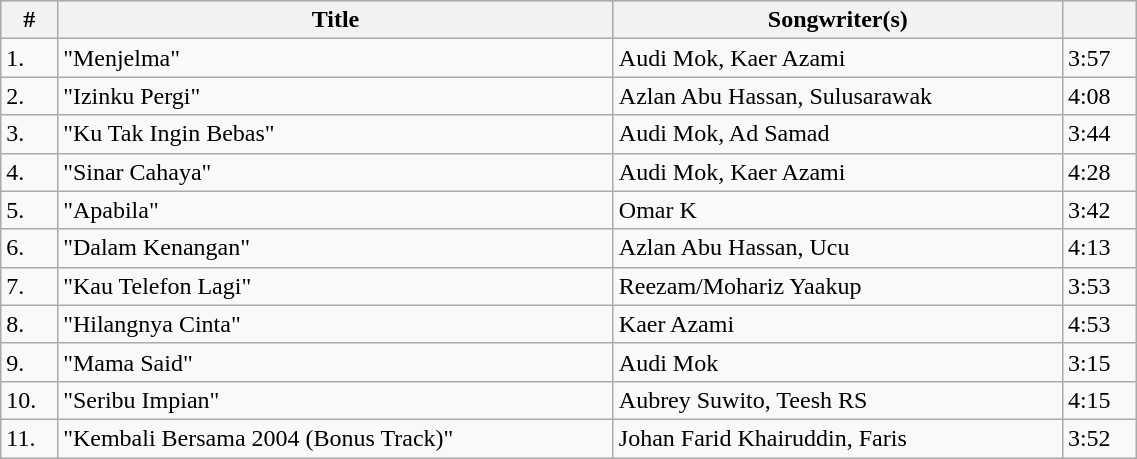<table class="wikitable" width="60%">
<tr bgcolor="#cccccc">
<th>#</th>
<th>Title</th>
<th>Songwriter(s)</th>
<th></th>
</tr>
<tr>
<td>1.</td>
<td>"Menjelma"</td>
<td>Audi Mok, Kaer Azami</td>
<td>3:57</td>
</tr>
<tr>
<td>2.</td>
<td>"Izinku Pergi"</td>
<td>Azlan Abu Hassan, Sulusarawak</td>
<td>4:08</td>
</tr>
<tr>
<td>3.</td>
<td>"Ku Tak Ingin Bebas"</td>
<td>Audi Mok, Ad Samad</td>
<td>3:44</td>
</tr>
<tr>
<td>4.</td>
<td>"Sinar Cahaya"</td>
<td>Audi Mok, Kaer Azami</td>
<td>4:28</td>
</tr>
<tr>
<td>5.</td>
<td>"Apabila"</td>
<td>Omar K</td>
<td>3:42</td>
</tr>
<tr>
<td>6.</td>
<td>"Dalam Kenangan"</td>
<td>Azlan Abu Hassan, Ucu</td>
<td>4:13</td>
</tr>
<tr>
<td>7.</td>
<td>"Kau Telefon Lagi"</td>
<td>Reezam/Mohariz Yaakup</td>
<td>3:53</td>
</tr>
<tr>
<td>8.</td>
<td>"Hilangnya Cinta"</td>
<td>Kaer Azami</td>
<td>4:53</td>
</tr>
<tr>
<td>9.</td>
<td>"Mama Said"</td>
<td>Audi Mok</td>
<td>3:15</td>
</tr>
<tr>
<td>10.</td>
<td>"Seribu Impian"</td>
<td>Aubrey Suwito, Teesh RS</td>
<td>4:15</td>
</tr>
<tr>
<td>11.</td>
<td>"Kembali Bersama 2004 (Bonus Track)"</td>
<td>Johan Farid Khairuddin, Faris</td>
<td>3:52</td>
</tr>
</table>
